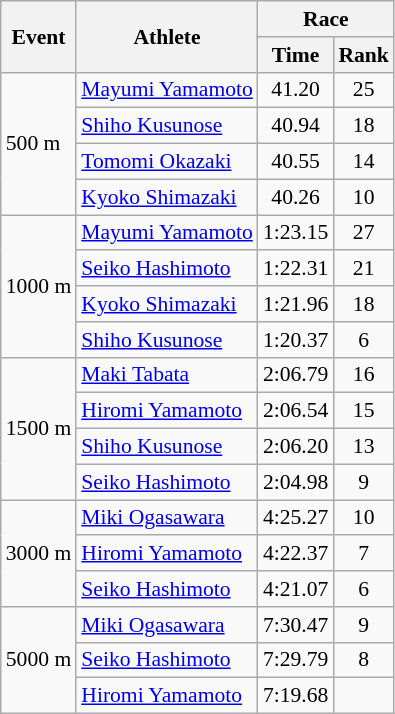<table class="wikitable" border="1" style="font-size:90%">
<tr>
<th rowspan=2>Event</th>
<th rowspan=2>Athlete</th>
<th colspan=2>Race</th>
</tr>
<tr>
<th>Time</th>
<th>Rank</th>
</tr>
<tr>
<td rowspan=4>500 m</td>
<td><a href='#'>Mayumi Yamamoto</a></td>
<td align=center>41.20</td>
<td align=center>25</td>
</tr>
<tr>
<td><a href='#'>Shiho Kusunose</a></td>
<td align=center>40.94</td>
<td align=center>18</td>
</tr>
<tr>
<td><a href='#'>Tomomi Okazaki</a></td>
<td align=center>40.55</td>
<td align=center>14</td>
</tr>
<tr>
<td><a href='#'>Kyoko Shimazaki</a></td>
<td align=center>40.26</td>
<td align=center>10</td>
</tr>
<tr>
<td rowspan=4>1000 m</td>
<td><a href='#'>Mayumi Yamamoto</a></td>
<td align=center>1:23.15</td>
<td align=center>27</td>
</tr>
<tr>
<td><a href='#'>Seiko Hashimoto</a></td>
<td align=center>1:22.31</td>
<td align=center>21</td>
</tr>
<tr>
<td><a href='#'>Kyoko Shimazaki</a></td>
<td align=center>1:21.96</td>
<td align=center>18</td>
</tr>
<tr>
<td><a href='#'>Shiho Kusunose</a></td>
<td align=center>1:20.37</td>
<td align=center>6</td>
</tr>
<tr>
<td rowspan=4>1500 m</td>
<td><a href='#'>Maki Tabata</a></td>
<td align=center>2:06.79</td>
<td align=center>16</td>
</tr>
<tr>
<td><a href='#'>Hiromi Yamamoto</a></td>
<td align=center>2:06.54</td>
<td align=center>15</td>
</tr>
<tr>
<td><a href='#'>Shiho Kusunose</a></td>
<td align=center>2:06.20</td>
<td align=center>13</td>
</tr>
<tr>
<td><a href='#'>Seiko Hashimoto</a></td>
<td align=center>2:04.98</td>
<td align=center>9</td>
</tr>
<tr>
<td rowspan=3>3000 m</td>
<td><a href='#'>Miki Ogasawara</a></td>
<td align=center>4:25.27</td>
<td align=center>10</td>
</tr>
<tr>
<td><a href='#'>Hiromi Yamamoto</a></td>
<td align=center>4:22.37</td>
<td align=center>7</td>
</tr>
<tr>
<td><a href='#'>Seiko Hashimoto</a></td>
<td align=center>4:21.07</td>
<td align=center>6</td>
</tr>
<tr>
<td rowspan=3>5000 m</td>
<td><a href='#'>Miki Ogasawara</a></td>
<td align=center>7:30.47</td>
<td align=center>9</td>
</tr>
<tr>
<td><a href='#'>Seiko Hashimoto</a></td>
<td align=center>7:29.79</td>
<td align=center>8</td>
</tr>
<tr>
<td><a href='#'>Hiromi Yamamoto</a></td>
<td align=center>7:19.68</td>
<td align=center></td>
</tr>
</table>
